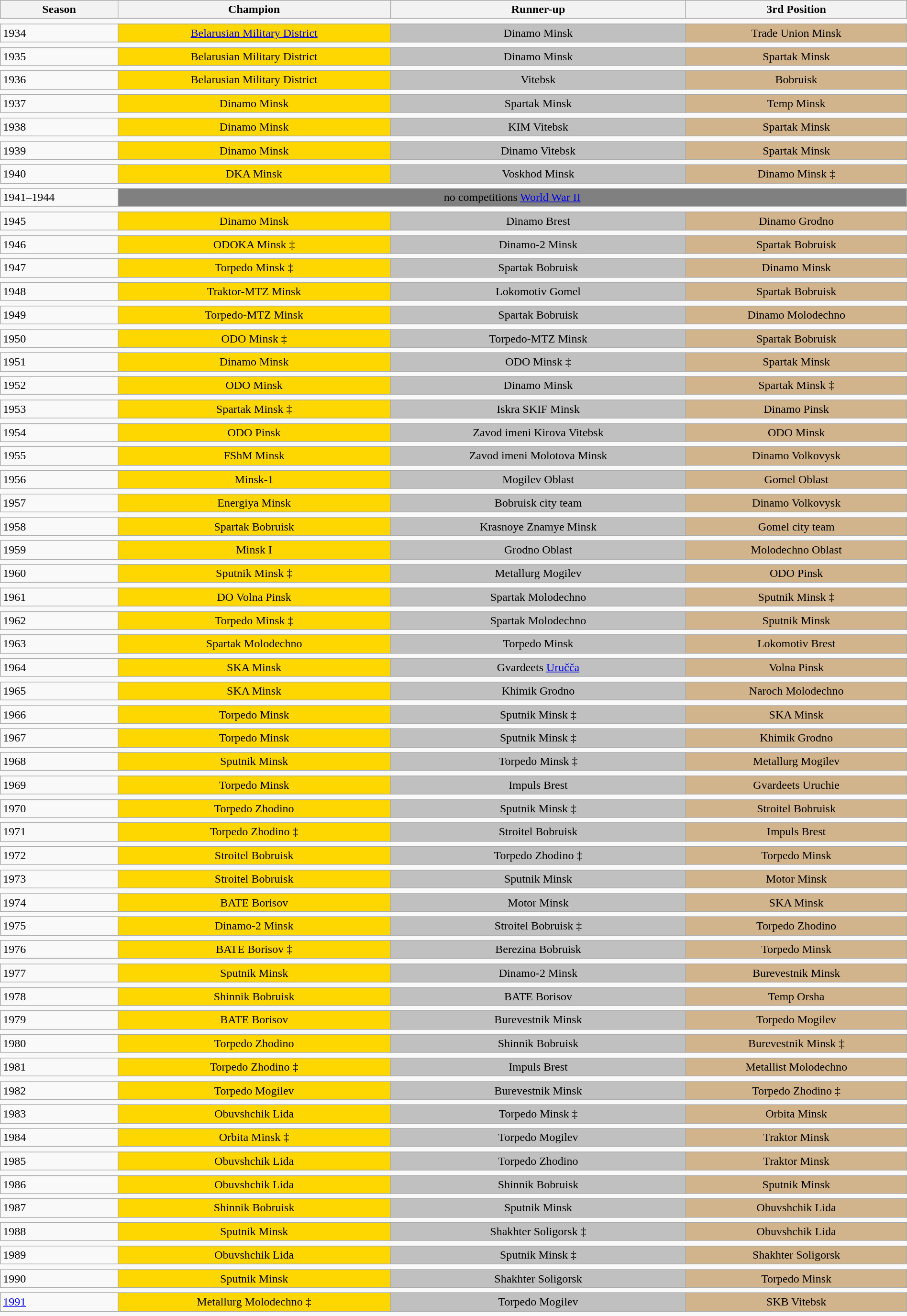<table class="wikitable" width=100% align=center style="border:2px black;">
<tr>
<th>Season</th>
<th>Champion</th>
<th>Runner-up</th>
<th>3rd Position</th>
</tr>
<tr>
<td colspan=4 style="border:1px black;"></td>
</tr>
<tr>
<td>1934</td>
<td align=center bgcolor=gold><a href='#'>Belarusian Military District</a></td>
<td align=center bgcolor=silver>Dinamo Minsk</td>
<td align=center bgcolor=tan>Trade Union Minsk</td>
</tr>
<tr>
<td colspan=4 style="border:1px black;"></td>
</tr>
<tr>
<td>1935</td>
<td align=center bgcolor=gold>Belarusian Military District</td>
<td align=center bgcolor=silver>Dinamo Minsk</td>
<td align=center bgcolor=tan>Spartak Minsk</td>
</tr>
<tr>
<td colspan=4 style="border:1px black;"></td>
</tr>
<tr>
<td>1936</td>
<td align=center bgcolor=gold>Belarusian Military District</td>
<td align=center bgcolor=silver>Vitebsk</td>
<td align=center bgcolor=tan>Bobruisk</td>
</tr>
<tr>
<td colspan=4 style="border:1px black;"></td>
</tr>
<tr>
<td>1937</td>
<td align=center bgcolor=gold>Dinamo Minsk</td>
<td align=center bgcolor=silver>Spartak Minsk</td>
<td align=center bgcolor=tan>Temp Minsk</td>
</tr>
<tr>
<td colspan=4 style="border:1px black;"></td>
</tr>
<tr>
<td>1938</td>
<td align=center bgcolor=gold>Dinamo Minsk</td>
<td align=center bgcolor=silver>KIM Vitebsk</td>
<td align=center bgcolor=tan>Spartak Minsk</td>
</tr>
<tr>
<td colspan=4 style="border:1px black;"></td>
</tr>
<tr>
<td>1939</td>
<td align=center bgcolor=gold>Dinamo Minsk</td>
<td align=center bgcolor=silver>Dinamo Vitebsk</td>
<td align=center bgcolor=tan>Spartak Minsk</td>
</tr>
<tr>
<td colspan=4 style="border:1px black;"></td>
</tr>
<tr>
<td>1940</td>
<td align=center bgcolor=gold>DKA Minsk</td>
<td align=center bgcolor=silver>Voskhod Minsk</td>
<td align=center bgcolor=tan>Dinamo Minsk ‡</td>
</tr>
<tr>
<td colspan=4 style="border:1px black;"></td>
</tr>
<tr>
<td>1941–1944</td>
<td align=center bgcolor=grey colspan=3>no competitions <a href='#'>World War II</a></td>
</tr>
<tr>
<td colspan=4 style="border:1px black;"></td>
</tr>
<tr>
<td>1945</td>
<td align=center bgcolor=gold>Dinamo Minsk</td>
<td align=center bgcolor=silver>Dinamo Brest</td>
<td align=center bgcolor=tan>Dinamo Grodno</td>
</tr>
<tr>
<td colspan=4 style="border:1px black;"></td>
</tr>
<tr>
<td>1946</td>
<td align=center bgcolor=gold>ODOKA Minsk ‡</td>
<td align=center bgcolor=silver>Dinamo-2 Minsk</td>
<td align=center bgcolor=tan>Spartak Bobruisk</td>
</tr>
<tr>
<td colspan=4 style="border:1px black;"></td>
</tr>
<tr>
<td>1947</td>
<td align=center bgcolor=gold>Torpedo Minsk ‡</td>
<td align=center bgcolor=silver>Spartak Bobruisk</td>
<td align=center bgcolor=tan>Dinamo Minsk</td>
</tr>
<tr>
<td colspan=4 style="border:1px black;"></td>
</tr>
<tr>
<td>1948</td>
<td align=center bgcolor=gold>Traktor-MTZ Minsk</td>
<td align=center bgcolor=silver>Lokomotiv Gomel</td>
<td align=center bgcolor=tan>Spartak Bobruisk</td>
</tr>
<tr>
<td colspan=4 style="border:1px black;"></td>
</tr>
<tr>
<td>1949</td>
<td align=center bgcolor=gold>Torpedo-MTZ Minsk</td>
<td align=center bgcolor=silver>Spartak Bobruisk</td>
<td align=center bgcolor=tan>Dinamo Molodechno</td>
</tr>
<tr>
<td colspan=4 style="border:1px black;"></td>
</tr>
<tr>
<td>1950</td>
<td align=center bgcolor=gold>ODO Minsk ‡</td>
<td align=center bgcolor=silver>Torpedo-MTZ Minsk</td>
<td align=center bgcolor=tan>Spartak Bobruisk</td>
</tr>
<tr>
<td colspan=4 style="border:1px black;"></td>
</tr>
<tr>
<td>1951</td>
<td align=center bgcolor=gold>Dinamo Minsk</td>
<td align=center bgcolor=silver>ODO Minsk ‡</td>
<td align=center bgcolor=tan>Spartak Minsk</td>
</tr>
<tr>
<td colspan=4 style="border:1px black;"></td>
</tr>
<tr>
<td>1952</td>
<td align=center bgcolor=gold>ODO Minsk</td>
<td align=center bgcolor=silver>Dinamo Minsk</td>
<td align=center bgcolor=tan>Spartak Minsk ‡</td>
</tr>
<tr>
<td colspan=4 style="border:1px black;"></td>
</tr>
<tr>
<td>1953</td>
<td align=center bgcolor=gold>Spartak Minsk ‡</td>
<td align=center bgcolor=silver>Iskra SKIF Minsk</td>
<td align=center bgcolor=tan>Dinamo Pinsk</td>
</tr>
<tr>
<td colspan=4 style="border:1px black;"></td>
</tr>
<tr>
<td>1954</td>
<td align=center bgcolor=gold>ODO Pinsk</td>
<td align=center bgcolor=silver>Zavod imeni Kirova Vitebsk</td>
<td align=center bgcolor=tan>ODO Minsk</td>
</tr>
<tr>
<td colspan=4 style="border:1px black;"></td>
</tr>
<tr>
<td>1955</td>
<td align=center bgcolor=gold>FShM Minsk</td>
<td align=center bgcolor=silver>Zavod imeni Molotova Minsk</td>
<td align=center bgcolor=tan>Dinamo Volkovysk</td>
</tr>
<tr>
<td colspan=4 style="border:1px black;"></td>
</tr>
<tr>
<td>1956</td>
<td align=center bgcolor=gold>Minsk-1 </td>
<td align=center bgcolor=silver>Mogilev Oblast</td>
<td align=center bgcolor=tan>Gomel Oblast</td>
</tr>
<tr>
<td colspan=4 style="border:1px black;"></td>
</tr>
<tr>
<td>1957</td>
<td align=center bgcolor=gold>Energiya Minsk</td>
<td align=center bgcolor=silver>Bobruisk city team</td>
<td align=center bgcolor=tan>Dinamo Volkovysk</td>
</tr>
<tr>
<td colspan=4 style="border:1px black;"></td>
</tr>
<tr>
<td>1958</td>
<td align=center bgcolor=gold>Spartak Bobruisk</td>
<td align=center bgcolor=silver>Krasnoye Znamye Minsk</td>
<td align=center bgcolor=tan>Gomel city team</td>
</tr>
<tr>
<td colspan=4 style="border:1px black;"></td>
</tr>
<tr>
<td>1959</td>
<td align=center bgcolor=gold>Minsk I</td>
<td align=center bgcolor=silver>Grodno Oblast</td>
<td align=center bgcolor=tan>Molodechno Oblast</td>
</tr>
<tr>
<td colspan=4 style="border:1px black;"></td>
</tr>
<tr>
<td>1960</td>
<td align=center bgcolor=gold>Sputnik Minsk ‡</td>
<td align=center bgcolor=silver>Metallurg Mogilev</td>
<td align=center bgcolor=tan>ODO Pinsk</td>
</tr>
<tr>
<td colspan=4 style="border:1px black;"></td>
</tr>
<tr>
<td>1961</td>
<td align=center bgcolor=gold>DO Volna Pinsk</td>
<td align=center bgcolor=silver>Spartak Molodechno</td>
<td align=center bgcolor=tan>Sputnik Minsk ‡</td>
</tr>
<tr>
<td colspan=4 style="border:1px black;"></td>
</tr>
<tr>
<td>1962</td>
<td align=center bgcolor=gold>Torpedo Minsk ‡</td>
<td align=center bgcolor=silver>Spartak Molodechno</td>
<td align=center bgcolor=tan>Sputnik Minsk</td>
</tr>
<tr>
<td colspan=4 style="border:1px black;"></td>
</tr>
<tr>
<td>1963</td>
<td align=center bgcolor=gold>Spartak Molodechno</td>
<td align=center bgcolor=silver>Torpedo Minsk</td>
<td align=center bgcolor=tan>Lokomotiv Brest</td>
</tr>
<tr>
<td colspan=4 style="border:1px black;"></td>
</tr>
<tr>
<td>1964</td>
<td align=center bgcolor=gold>SKA Minsk</td>
<td align=center bgcolor=silver>Gvardeets <a href='#'>Uručča</a></td>
<td align=center bgcolor=tan>Volna Pinsk</td>
</tr>
<tr>
<td colspan=4 style="border:1px black;"></td>
</tr>
<tr>
<td>1965</td>
<td align=center bgcolor=gold>SKA Minsk</td>
<td align=center bgcolor=silver>Khimik Grodno</td>
<td align=center bgcolor=tan>Naroch Molodechno</td>
</tr>
<tr>
<td colspan=4 style="border:1px black;"></td>
</tr>
<tr>
<td>1966</td>
<td align=center bgcolor=gold>Torpedo Minsk</td>
<td align=center bgcolor=silver>Sputnik Minsk ‡</td>
<td align=center bgcolor=tan>SKA Minsk</td>
</tr>
<tr>
<td colspan=4 style="border:1px black;"></td>
</tr>
<tr>
<td>1967</td>
<td align=center bgcolor=gold>Torpedo Minsk</td>
<td align=center bgcolor=silver>Sputnik Minsk ‡</td>
<td align=center bgcolor=tan>Khimik Grodno</td>
</tr>
<tr>
<td colspan=4 style="border:1px black;"></td>
</tr>
<tr>
<td>1968</td>
<td align=center bgcolor=gold>Sputnik Minsk</td>
<td align=center bgcolor=silver>Torpedo Minsk ‡</td>
<td align=center bgcolor=tan>Metallurg Mogilev</td>
</tr>
<tr>
<td colspan=4 style="border:1px black;"></td>
</tr>
<tr>
<td>1969</td>
<td align=center bgcolor=gold>Torpedo Minsk</td>
<td align=center bgcolor=silver>Impuls Brest</td>
<td align=center bgcolor=tan>Gvardeets Uruchie</td>
</tr>
<tr>
<td colspan=4 style="border:1px black;"></td>
</tr>
<tr>
<td>1970</td>
<td align=center bgcolor=gold>Torpedo Zhodino</td>
<td align=center bgcolor=silver>Sputnik Minsk ‡</td>
<td align=center bgcolor=tan>Stroitel Bobruisk</td>
</tr>
<tr>
<td colspan=4 style="border:1px black;"></td>
</tr>
<tr>
<td>1971</td>
<td align=center bgcolor=gold>Torpedo Zhodino ‡</td>
<td align=center bgcolor=silver>Stroitel Bobruisk</td>
<td align=center bgcolor=tan>Impuls Brest</td>
</tr>
<tr>
<td colspan=4 style="border:1px black;"></td>
</tr>
<tr>
<td>1972</td>
<td align=center bgcolor=gold>Stroitel Bobruisk</td>
<td align=center bgcolor=silver>Torpedo Zhodino ‡</td>
<td align=center bgcolor=tan>Torpedo Minsk</td>
</tr>
<tr>
<td colspan=4 style="border:1px black;"></td>
</tr>
<tr>
<td>1973</td>
<td align=center bgcolor=gold>Stroitel Bobruisk</td>
<td align=center bgcolor=silver>Sputnik Minsk</td>
<td align=center bgcolor=tan>Motor Minsk</td>
</tr>
<tr>
<td colspan=4 style="border:1px black;"></td>
</tr>
<tr>
<td>1974</td>
<td align=center bgcolor=gold>BATE Borisov</td>
<td align=center bgcolor=silver>Motor Minsk</td>
<td align=center bgcolor=tan>SKA Minsk</td>
</tr>
<tr>
<td colspan=4 style="border:1px black;"></td>
</tr>
<tr>
<td>1975</td>
<td align=center bgcolor=gold>Dinamo-2 Minsk</td>
<td align=center bgcolor=silver>Stroitel Bobruisk ‡</td>
<td align=center bgcolor=tan>Torpedo Zhodino</td>
</tr>
<tr>
<td colspan=4 style="border:1px black;"></td>
</tr>
<tr>
<td>1976</td>
<td align=center bgcolor=gold>BATE Borisov ‡</td>
<td align=center bgcolor=silver>Berezina Bobruisk</td>
<td align=center bgcolor=tan>Torpedo Minsk</td>
</tr>
<tr>
<td colspan=4 style="border:1px black;"></td>
</tr>
<tr>
<td>1977</td>
<td align=center bgcolor=gold>Sputnik Minsk</td>
<td align=center bgcolor=silver>Dinamo-2 Minsk</td>
<td align=center bgcolor=tan>Burevestnik Minsk</td>
</tr>
<tr>
<td colspan=4 style="border:1px black;"></td>
</tr>
<tr>
<td>1978</td>
<td align=center bgcolor=gold>Shinnik Bobruisk</td>
<td align=center bgcolor=silver>BATE Borisov</td>
<td align=center bgcolor=tan>Temp Orsha</td>
</tr>
<tr>
<td colspan=4 style="border:1px black;"></td>
</tr>
<tr>
<td>1979</td>
<td align=center bgcolor=gold>BATE Borisov</td>
<td align=center bgcolor=silver>Burevestnik Minsk</td>
<td align=center bgcolor=tan>Torpedo Mogilev</td>
</tr>
<tr>
<td colspan=4 style="border:1px black;"></td>
</tr>
<tr>
<td>1980</td>
<td align=center bgcolor=gold>Torpedo Zhodino</td>
<td align=center bgcolor=silver>Shinnik Bobruisk</td>
<td align=center bgcolor=tan>Burevestnik Minsk ‡</td>
</tr>
<tr>
<td colspan=4 style="border:1px black;"></td>
</tr>
<tr>
<td>1981</td>
<td align=center bgcolor=gold>Torpedo Zhodino ‡</td>
<td align=center bgcolor=silver>Impuls Brest</td>
<td align=center bgcolor=tan>Metallist Molodechno</td>
</tr>
<tr>
<td colspan=4 style="border:1px black;"></td>
</tr>
<tr>
<td>1982</td>
<td align=center bgcolor=gold>Torpedo Mogilev</td>
<td align=center bgcolor=silver>Burevestnik Minsk</td>
<td align=center bgcolor=tan>Torpedo Zhodino ‡</td>
</tr>
<tr>
<td colspan=4 style="border:1px black;"></td>
</tr>
<tr>
<td>1983</td>
<td align=center bgcolor=gold>Obuvshchik Lida</td>
<td align=center bgcolor=silver>Torpedo Minsk ‡</td>
<td align=center bgcolor=tan>Orbita Minsk</td>
</tr>
<tr>
<td colspan=4 style="border:1px black;"></td>
</tr>
<tr>
<td>1984</td>
<td align=center bgcolor=gold>Orbita Minsk ‡</td>
<td align=center bgcolor=silver>Torpedo Mogilev</td>
<td align=center bgcolor=tan>Traktor Minsk</td>
</tr>
<tr>
<td colspan=4 style="border:1px black;"></td>
</tr>
<tr>
<td>1985</td>
<td align=center bgcolor=gold>Obuvshchik Lida</td>
<td align=center bgcolor=silver>Torpedo Zhodino</td>
<td align=center bgcolor=tan>Traktor Minsk</td>
</tr>
<tr>
<td colspan=4 style="border:1px black;"></td>
</tr>
<tr>
<td>1986</td>
<td align=center bgcolor=gold>Obuvshchik Lida</td>
<td align=center bgcolor=silver>Shinnik Bobruisk</td>
<td align=center bgcolor=tan>Sputnik Minsk</td>
</tr>
<tr>
<td colspan=4 style="border:1px black;"></td>
</tr>
<tr>
<td>1987</td>
<td align=center bgcolor=gold>Shinnik Bobruisk</td>
<td align=center bgcolor=silver>Sputnik Minsk</td>
<td align=center bgcolor=tan>Obuvshchik Lida</td>
</tr>
<tr>
<td colspan=4 style="border:1px black;"></td>
</tr>
<tr>
<td>1988</td>
<td align=center bgcolor=gold>Sputnik Minsk</td>
<td align=center bgcolor=silver>Shakhter Soligorsk ‡</td>
<td align=center bgcolor=tan>Obuvshchik Lida</td>
</tr>
<tr>
<td colspan=4 style="border:1px black;"></td>
</tr>
<tr>
<td>1989</td>
<td align=center bgcolor=gold>Obuvshchik Lida</td>
<td align=center bgcolor=silver>Sputnik Minsk ‡</td>
<td align=center bgcolor=tan>Shakhter Soligorsk</td>
</tr>
<tr>
<td colspan=4 style="border:1px black;"></td>
</tr>
<tr>
<td>1990</td>
<td align=center bgcolor=gold>Sputnik Minsk</td>
<td align=center bgcolor=silver>Shakhter Soligorsk</td>
<td align=center bgcolor=tan>Torpedo Minsk</td>
</tr>
<tr>
<td colspan=4 style="border:1px black;"></td>
</tr>
<tr>
<td><a href='#'>1991</a></td>
<td align=center bgcolor=gold>Metallurg Molodechno ‡</td>
<td align=center bgcolor=silver>Torpedo Mogilev</td>
<td align=center bgcolor=tan>SKB Vitebsk</td>
</tr>
<tr>
<td colspan=4 style="border:1px black;"></td>
</tr>
</table>
